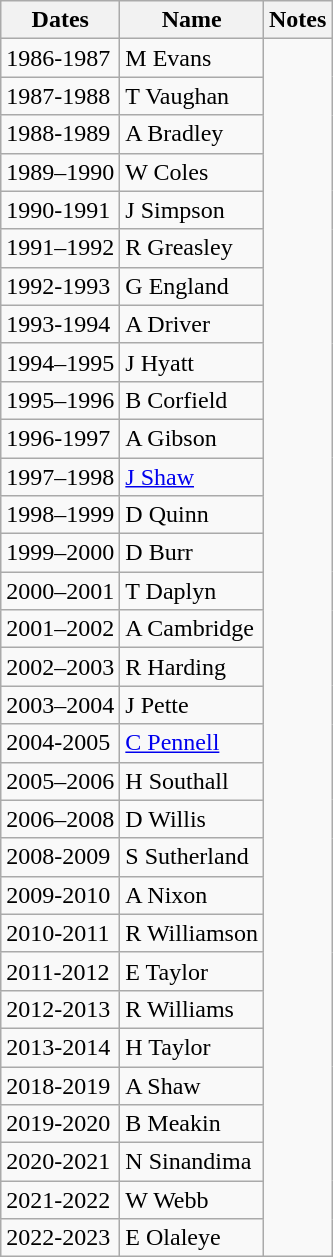<table class="wikitable">
<tr>
<th>Dates</th>
<th>Name</th>
<th>Notes</th>
</tr>
<tr>
<td>1986-1987</td>
<td> M Evans</td>
</tr>
<tr>
<td>1987-1988</td>
<td> T Vaughan</td>
</tr>
<tr>
<td>1988-1989</td>
<td> A Bradley</td>
</tr>
<tr>
<td>1989–1990</td>
<td> W Coles</td>
</tr>
<tr>
<td>1990-1991</td>
<td> J Simpson</td>
</tr>
<tr>
<td>1991–1992</td>
<td> R Greasley</td>
</tr>
<tr>
<td>1992-1993</td>
<td> G England</td>
</tr>
<tr>
<td>1993-1994</td>
<td> A Driver</td>
</tr>
<tr>
<td>1994–1995</td>
<td> J Hyatt</td>
</tr>
<tr>
<td>1995–1996</td>
<td> B Corfield</td>
</tr>
<tr>
<td>1996-1997</td>
<td> A Gibson</td>
</tr>
<tr>
<td>1997–1998</td>
<td> <a href='#'>J Shaw</a></td>
</tr>
<tr>
<td>1998–1999</td>
<td> D Quinn</td>
</tr>
<tr>
<td>1999–2000</td>
<td> D Burr</td>
</tr>
<tr>
<td>2000–2001</td>
<td> T Daplyn</td>
</tr>
<tr>
<td>2001–2002</td>
<td> A Cambridge</td>
</tr>
<tr>
<td>2002–2003</td>
<td> R Harding</td>
</tr>
<tr>
<td>2003–2004</td>
<td> J Pette</td>
</tr>
<tr>
<td>2004-2005</td>
<td> <a href='#'>C Pennell</a></td>
</tr>
<tr>
<td>2005–2006</td>
<td> H Southall</td>
</tr>
<tr>
<td>2006–2008</td>
<td> D Willis</td>
</tr>
<tr>
<td>2008-2009</td>
<td> S Sutherland</td>
</tr>
<tr>
<td>2009-2010</td>
<td> A Nixon</td>
</tr>
<tr>
<td>2010-2011</td>
<td> R Williamson</td>
</tr>
<tr>
<td>2011-2012</td>
<td> E Taylor</td>
</tr>
<tr>
<td>2012-2013</td>
<td> R Williams</td>
</tr>
<tr>
<td>2013-2014</td>
<td> H Taylor</td>
</tr>
<tr>
<td>2018-2019</td>
<td> A Shaw</td>
</tr>
<tr>
<td>2019-2020</td>
<td> B Meakin</td>
</tr>
<tr>
<td>2020-2021</td>
<td> N Sinandima</td>
</tr>
<tr>
<td>2021-2022</td>
<td> W Webb</td>
</tr>
<tr>
<td>2022-2023</td>
<td> E Olaleye</td>
</tr>
</table>
